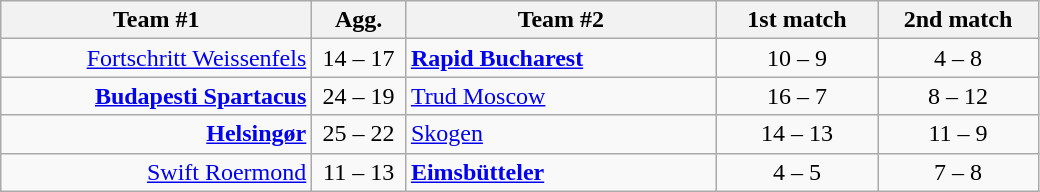<table class=wikitable style="text-align:center">
<tr>
<th width=200>Team #1</th>
<th width=55>Agg.</th>
<th width=200>Team #2</th>
<th width=100>1st match</th>
<th width=100>2nd match</th>
</tr>
<tr>
<td align=right><a href='#'>Fortschritt Weissenfels</a> </td>
<td align=center>14 – 17</td>
<td align=left> <strong><a href='#'>Rapid Bucharest</a></strong></td>
<td align=center>10 – 9</td>
<td align=center>4 – 8</td>
</tr>
<tr>
<td align=right><strong><a href='#'>Budapesti Spartacus</a></strong> </td>
<td align=center>24 – 19</td>
<td align=left> <a href='#'>Trud Moscow</a></td>
<td align=center>16 – 7</td>
<td align=center>8 – 12</td>
</tr>
<tr>
<td align=right><strong><a href='#'>Helsingør</a></strong> </td>
<td align=center>25 – 22</td>
<td align=left> <a href='#'>Skogen</a></td>
<td align=center>14 – 13</td>
<td align=center>11 – 9</td>
</tr>
<tr>
<td align=right><a href='#'>Swift Roermond</a> </td>
<td align=center>11 – 13</td>
<td align=left> <strong><a href='#'>Eimsbütteler</a></strong></td>
<td align=center>4 – 5</td>
<td align=center>7 – 8</td>
</tr>
</table>
